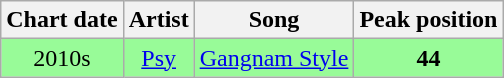<table class="wikitable sortable" style="text-align:center">
<tr>
<th>Chart date</th>
<th>Artist</th>
<th>Song</th>
<th>Peak position</th>
</tr>
<tr>
<td style="background:palegreen">2010s</td>
<td style="background:palegreen"><a href='#'>Psy</a></td>
<td style="background:palegreen"><a href='#'>Gangnam Style</a></td>
<td style="background:palegreen"><span><strong>44</strong></span></td>
</tr>
</table>
